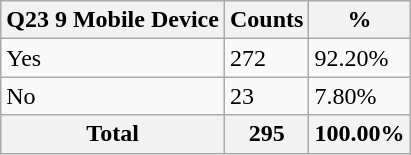<table class="wikitable sortable">
<tr>
<th>Q23 9 Mobile Device</th>
<th>Counts</th>
<th>%</th>
</tr>
<tr>
<td>Yes</td>
<td>272</td>
<td>92.20%</td>
</tr>
<tr>
<td>No</td>
<td>23</td>
<td>7.80%</td>
</tr>
<tr>
<th>Total</th>
<th>295</th>
<th>100.00%</th>
</tr>
</table>
